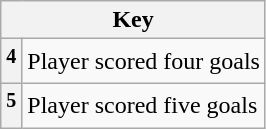<table class="wikitable plainrowheaders">
<tr>
<th colspan="2" scope="col">Key</th>
</tr>
<tr>
<th style="text-align:left;" scope="row"><sup>4</sup></th>
<td align="left">Player scored four goals</td>
</tr>
<tr>
<th style="text-align:left;" scope="row"><sup>5</sup></th>
<td align="left">Player scored five goals</td>
</tr>
</table>
